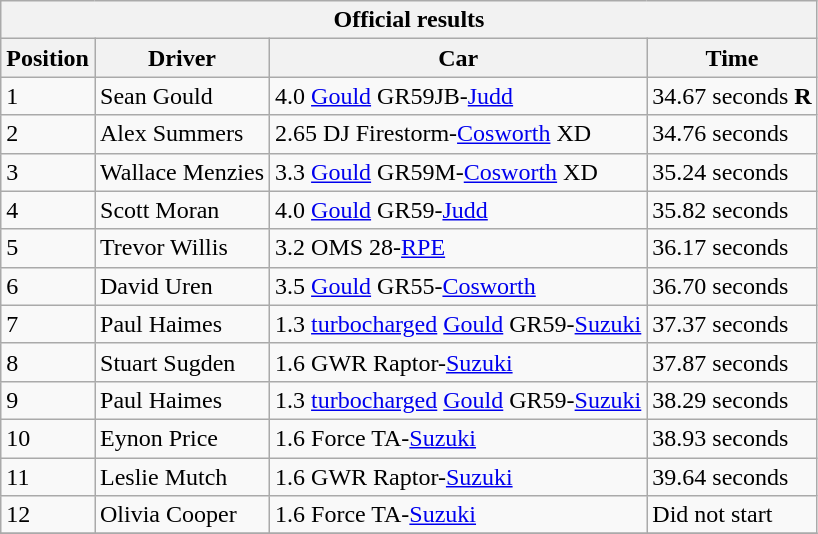<table class="wikitable" style="font-size: 100%">
<tr>
<th colspan=4>Official results</th>
</tr>
<tr>
<th>Position</th>
<th>Driver</th>
<th>Car</th>
<th>Time</th>
</tr>
<tr>
<td>1</td>
<td>Sean Gould</td>
<td>4.0 <a href='#'>Gould</a> GR59JB-<a href='#'>Judd</a></td>
<td>34.67 seconds <strong>R</strong></td>
</tr>
<tr>
<td>2</td>
<td>Alex Summers</td>
<td>2.65 DJ Firestorm-<a href='#'>Cosworth</a> XD</td>
<td>34.76 seconds</td>
</tr>
<tr>
<td>3</td>
<td>Wallace Menzies</td>
<td>3.3 <a href='#'>Gould</a> GR59M-<a href='#'>Cosworth</a> XD</td>
<td>35.24 seconds</td>
</tr>
<tr>
<td>4</td>
<td>Scott Moran</td>
<td>4.0 <a href='#'>Gould</a> GR59-<a href='#'>Judd</a></td>
<td>35.82 seconds</td>
</tr>
<tr>
<td>5</td>
<td>Trevor Willis</td>
<td>3.2 OMS 28-<a href='#'>RPE</a></td>
<td>36.17 seconds</td>
</tr>
<tr>
<td>6</td>
<td>David Uren</td>
<td>3.5 <a href='#'>Gould</a> GR55-<a href='#'>Cosworth</a></td>
<td>36.70 seconds</td>
</tr>
<tr>
<td>7</td>
<td>Paul Haimes</td>
<td>1.3 <a href='#'>turbocharged</a> <a href='#'>Gould</a> GR59-<a href='#'>Suzuki</a></td>
<td>37.37 seconds</td>
</tr>
<tr>
<td>8</td>
<td>Stuart Sugden</td>
<td>1.6 GWR Raptor-<a href='#'>Suzuki</a></td>
<td>37.87 seconds</td>
</tr>
<tr>
<td>9</td>
<td>Paul Haimes</td>
<td>1.3 <a href='#'>turbocharged</a> <a href='#'>Gould</a> GR59-<a href='#'>Suzuki</a></td>
<td>38.29 seconds</td>
</tr>
<tr>
<td>10</td>
<td>Eynon Price</td>
<td>1.6 Force TA-<a href='#'>Suzuki</a></td>
<td>38.93 seconds</td>
</tr>
<tr>
<td>11</td>
<td>Leslie Mutch</td>
<td>1.6 GWR Raptor-<a href='#'>Suzuki</a></td>
<td>39.64 seconds</td>
</tr>
<tr>
<td>12</td>
<td>Olivia Cooper</td>
<td>1.6 Force TA-<a href='#'>Suzuki</a></td>
<td>Did not start</td>
</tr>
<tr>
</tr>
</table>
